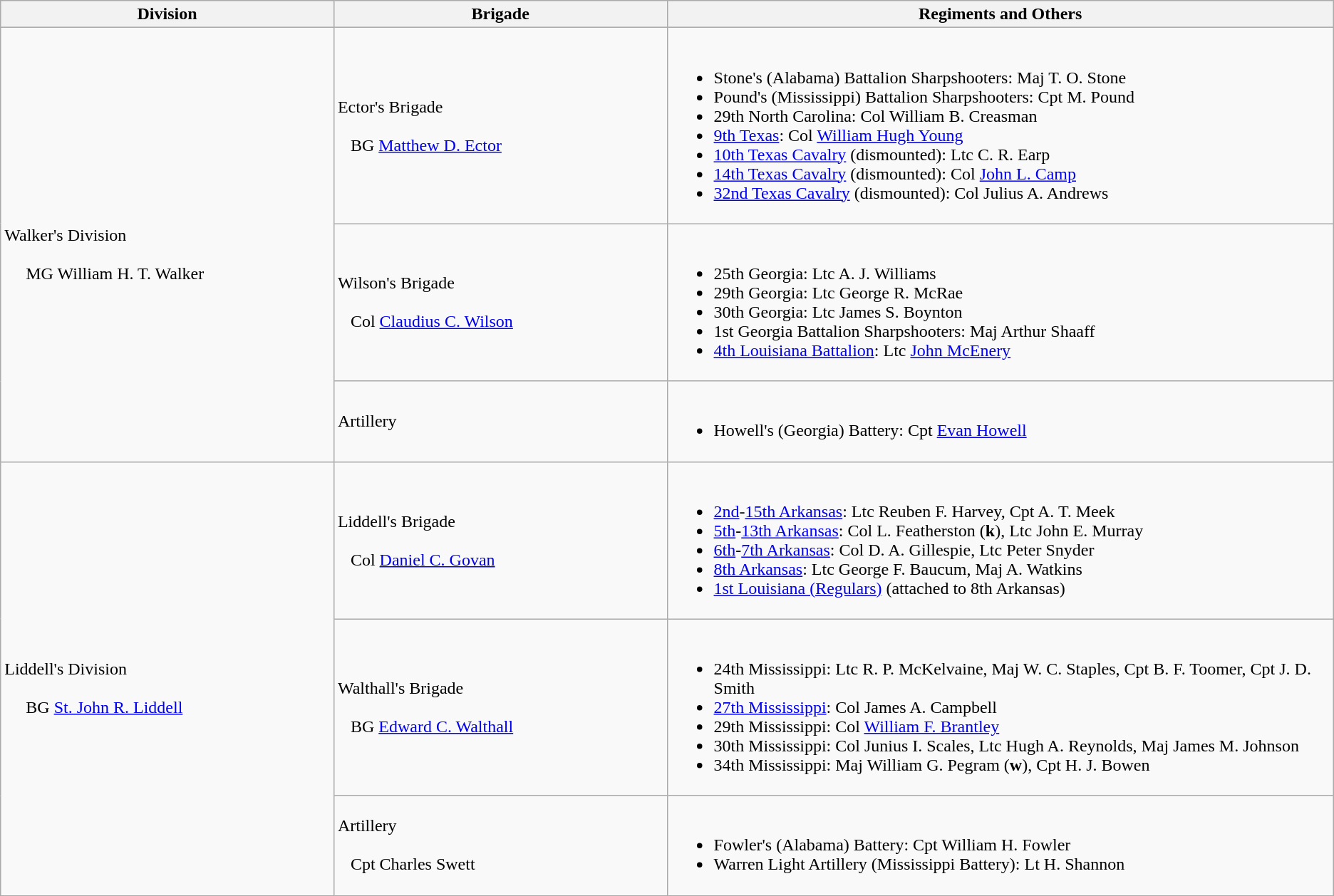<table class="wikitable">
<tr>
<th width=25%>Division</th>
<th width=25%>Brigade</th>
<th>Regiments and Others</th>
</tr>
<tr>
<td rowspan=3><br>Walker's Division<br><br>    
MG William H. T. Walker</td>
<td>Ector's Brigade<br><br>  
BG <a href='#'>Matthew D. Ector</a></td>
<td><br><ul><li>Stone's (Alabama) Battalion Sharpshooters: Maj T. O. Stone</li><li>Pound's (Mississippi) Battalion Sharpshooters: Cpt M. Pound</li><li>29th North Carolina: Col William B. Creasman</li><li><a href='#'>9th Texas</a>: Col <a href='#'>William Hugh Young</a></li><li><a href='#'>10th Texas Cavalry</a> (dismounted): Ltc C. R. Earp</li><li><a href='#'>14th Texas Cavalry</a> (dismounted): Col <a href='#'>John L. Camp</a></li><li><a href='#'>32nd Texas Cavalry</a> (dismounted): Col Julius A. Andrews</li></ul></td>
</tr>
<tr>
<td>Wilson's Brigade<br><br>  
Col <a href='#'>Claudius C. Wilson</a></td>
<td><br><ul><li>25th Georgia: Ltc A. J. Williams</li><li>29th Georgia: Ltc George R. McRae</li><li>30th Georgia: Ltc James S. Boynton</li><li>1st Georgia Battalion Sharpshooters: Maj Arthur Shaaff</li><li><a href='#'>4th Louisiana Battalion</a>: Ltc <a href='#'>John McEnery</a></li></ul></td>
</tr>
<tr>
<td>Artillery</td>
<td><br><ul><li>Howell's (Georgia) Battery: Cpt <a href='#'>Evan Howell</a></li></ul></td>
</tr>
<tr>
<td rowspan=3><br>Liddell's Division<br><br>    
BG <a href='#'>St. John R. Liddell</a></td>
<td>Liddell's Brigade<br><br>  
Col <a href='#'>Daniel C. Govan</a></td>
<td><br><ul><li><a href='#'>2nd</a>-<a href='#'>15th Arkansas</a>: Ltc Reuben F. Harvey, Cpt A. T. Meek</li><li><a href='#'>5th</a>-<a href='#'>13th Arkansas</a>: Col L. Featherston (<strong>k</strong>), Ltc John E. Murray</li><li><a href='#'>6th</a>-<a href='#'>7th Arkansas</a>: Col D. A. Gillespie, Ltc Peter Snyder</li><li><a href='#'>8th Arkansas</a>: Ltc George F. Baucum, Maj A. Watkins</li><li><a href='#'>1st Louisiana (Regulars)</a> (attached to 8th Arkansas)</li></ul></td>
</tr>
<tr>
<td>Walthall's Brigade<br><br>  
BG <a href='#'>Edward C. Walthall</a></td>
<td><br><ul><li>24th Mississippi: Ltc R. P. McKelvaine, Maj W. C. Staples, Cpt B. F. Toomer, Cpt J. D. Smith</li><li><a href='#'>27th Mississippi</a>: Col James A. Campbell</li><li>29th Mississippi: Col <a href='#'>William F. Brantley</a></li><li>30th Mississippi: Col Junius I. Scales, Ltc Hugh A. Reynolds, Maj James M. Johnson</li><li>34th Mississippi: Maj William G. Pegram (<strong>w</strong>), Cpt H. J. Bowen</li></ul></td>
</tr>
<tr>
<td>Artillery<br><br>  
Cpt Charles Swett</td>
<td><br><ul><li>Fowler's (Alabama) Battery: Cpt William H. Fowler</li><li>Warren Light Artillery (Mississippi Battery): Lt H. Shannon</li></ul></td>
</tr>
</table>
